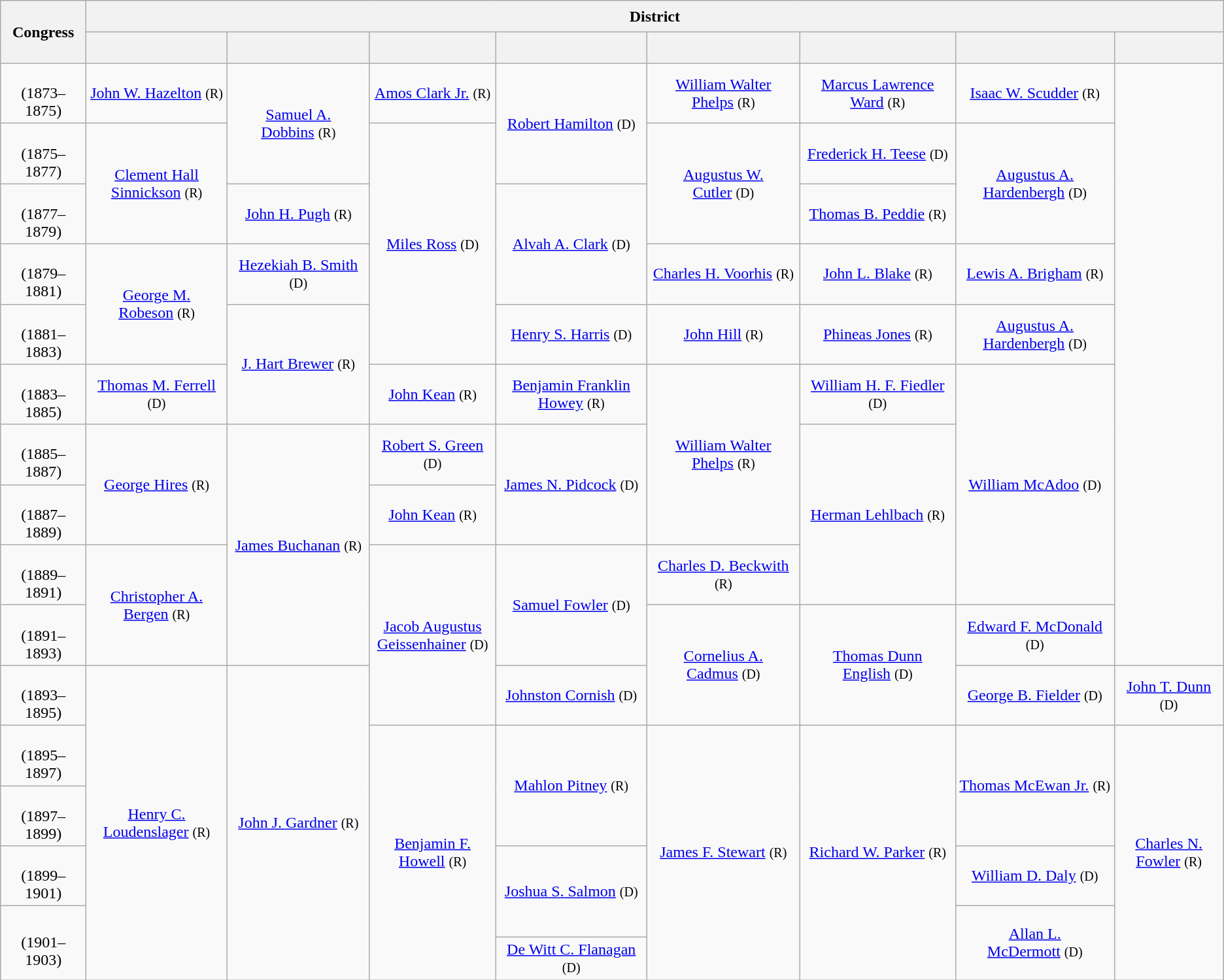<table class=wikitable style="text-align:center">
<tr style="height:2em">
<th rowspan=2>Cong­ress</th>
<th colspan=8>District</th>
</tr>
<tr style="height:2em">
<th></th>
<th></th>
<th></th>
<th></th>
<th></th>
<th></th>
<th></th>
<th></th>
</tr>
<tr style="height:2em">
<td><strong></strong><br>(1873–1875)</td>
<td><a href='#'>John W. Hazelton</a> <small>(R)</small></td>
<td rowspan=2 ><a href='#'>Samuel A.<br>Dobbins</a> <small>(R)</small></td>
<td><a href='#'>Amos Clark Jr.</a> <small>(R)</small></td>
<td rowspan=2 ><a href='#'>Robert Hamilton</a> <small>(D)</small></td>
<td><a href='#'>William Walter<br>Phelps</a> <small>(R)</small></td>
<td><a href='#'>Marcus Lawrence<br>Ward</a> <small>(R)</small></td>
<td><a href='#'>Isaac W. Scudder</a> <small>(R)</small></td>
</tr>
<tr style="height:2em">
<td><strong></strong><br>(1875–1877)</td>
<td rowspan=2 ><a href='#'>Clement Hall<br>Sinnick­son</a> <small>(R)</small></td>
<td rowspan=4 ><a href='#'>Miles Ross</a> <small>(D)</small></td>
<td rowspan=2 ><a href='#'>Augustus W.<br>Cutler</a> <small>(D)</small></td>
<td><a href='#'>Frederick H. Teese</a> <small>(D)</small></td>
<td rowspan=2 ><a href='#'>Augustus A.<br>Hardenbergh</a> <small>(D)</small></td>
</tr>
<tr style="height:2em">
<td><strong></strong><br>(1877–1879)</td>
<td><a href='#'>John H. Pugh</a> <small>(R)</small></td>
<td rowspan=2 ><a href='#'>Alvah A. Clark</a> <small>(D)</small></td>
<td><a href='#'>Thomas B. Peddie</a> <small>(R)</small></td>
</tr>
<tr style="height:2em">
<td><strong></strong><br>(1879–1881)</td>
<td rowspan=2 ><a href='#'>George M.<br>Robeson</a> <small>(R)</small></td>
<td><a href='#'>Hezekiah B. Smith</a> <small>(D)</small></td>
<td><a href='#'>Charles H. Voorhis</a> <small>(R)</small></td>
<td><a href='#'>John L. Blake</a> <small>(R)</small></td>
<td><a href='#'>Lewis A. Brigham</a> <small>(R)</small></td>
</tr>
<tr style="height:2em">
<td><strong></strong><br>(1881–1883)</td>
<td rowspan=2 ><a href='#'>J. Hart Brewer</a> <small>(R)</small></td>
<td><a href='#'>Henry S. Harris</a> <small>(D)</small></td>
<td><a href='#'>John Hill</a> <small>(R)</small></td>
<td><a href='#'>Phineas Jones</a> <small>(R)</small></td>
<td><a href='#'>Augustus A.<br>Hardenbergh</a> <small>(D)</small></td>
</tr>
<tr style="height:2em">
<td><strong></strong><br>(1883–1885)</td>
<td><a href='#'>Thomas M. Ferrell</a> <small>(D)</small></td>
<td><a href='#'>John Kean</a> <small>(R)</small></td>
<td><a href='#'>Benjamin Franklin<br>Howey</a> <small>(R)</small></td>
<td rowspan=3 ><a href='#'>William Walter<br>Phelps</a> <small>(R)</small></td>
<td><a href='#'>William H. F. Fiedler</a> <small>(D)</small></td>
<td rowspan=4 ><a href='#'>William McAdoo</a> <small>(D)</small></td>
</tr>
<tr style="height:2em">
<td><strong></strong><br>(1885–1887)</td>
<td rowspan=2 ><a href='#'>George Hires</a> <small>(R)</small></td>
<td rowspan=4 ><a href='#'>James Buchanan</a> <small>(R)</small></td>
<td><a href='#'>Robert S. Green</a> <small>(D)</small></td>
<td rowspan=2 ><a href='#'>James N. Pidcock</a> <small>(D)</small></td>
<td rowspan=3 ><a href='#'>Herman Lehlbach</a> <small>(R)</small></td>
</tr>
<tr style="height:2em">
<td><strong></strong><br>(1887–1889)</td>
<td><a href='#'>John Kean</a> <small>(R)</small></td>
</tr>
<tr style="height:2em">
<td><strong></strong><br>(1889–1891)</td>
<td rowspan=2 ><a href='#'>Christo­pher A.<br>Bergen</a> <small>(R)</small></td>
<td rowspan=3 ><a href='#'>Jacob Augustus<br>Geissen­hainer</a> <small>(D)</small></td>
<td rowspan=2 ><a href='#'>Samuel Fowler</a> <small>(D)</small></td>
<td><a href='#'>Charles D. Beckwith</a> <small>(R)</small></td>
</tr>
<tr style="height:2em">
<td><strong></strong><br>(1891–1893)</td>
<td rowspan=2 ><a href='#'>Cornelius A.<br>Cadmus</a> <small>(D)</small></td>
<td rowspan=2 ><a href='#'>Thomas Dunn<br>English</a> <small>(D)</small></td>
<td><a href='#'>Edward F. McDonald</a> <small>(D)</small></td>
</tr>
<tr style="height:2em">
<td><strong></strong><br>(1893–1895)</td>
<td rowspan="6" ><a href='#'>Henry C.<br>Loudens­lager</a> <small>(R)</small></td>
<td rowspan="6" ><a href='#'>John J. Gardner</a> <small>(R)</small></td>
<td><a href='#'>Johnston Cornish</a> <small>(D)</small></td>
<td><a href='#'>George B. Fielder</a> <small>(D)</small></td>
<td><a href='#'>John T. Dunn</a> <small>(D)</small></td>
</tr>
<tr style="height:2em">
<td><strong></strong><br>(1895–1897)</td>
<td rowspan="5" ><a href='#'>Benjamin F.<br>Howell</a> <small>(R)</small></td>
<td rowspan=2 ><a href='#'>Mahlon Pitney</a> <small>(R)</small></td>
<td rowspan=5 ><a href='#'>James F. Stewart</a> <small>(R)</small></td>
<td rowspan=5 ><a href='#'>Richard W. Parker</a> <small>(R)</small></td>
<td rowspan=2 ><a href='#'>Thomas McEwan Jr.</a> <small>(R)</small></td>
<td rowspan=5 ><a href='#'>Charles N.<br>Fowler</a> <small>(R)</small></td>
</tr>
<tr style="height:2em">
<td><strong></strong><br>(1897–1899)</td>
</tr>
<tr style="height:2em">
<td><strong></strong><br>(1899–1901)</td>
<td rowspan=2 ><a href='#'>Joshua S. Salmon</a> <small>(D)</small></td>
<td><a href='#'>William D. Daly</a> <small>(D)</small></td>
</tr>
<tr style="height:2em">
<td rowspan=2><strong></strong><br>(1901–1903)</td>
<td rowspan=2 ><a href='#'>Allan L.<br>McDer­mott</a> <small>(D)</small></td>
</tr>
<tr style="height:2em">
<td><a href='#'>De Witt C. Flanagan</a> <small>(D)</small></td>
</tr>
</table>
